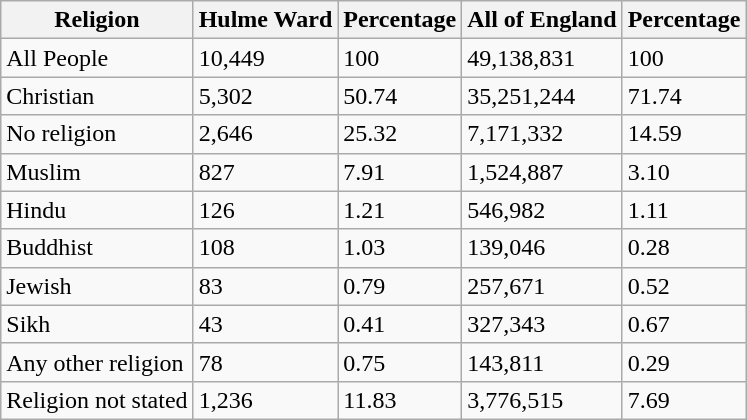<table class="wikitable">
<tr>
<th>Religion</th>
<th>Hulme Ward</th>
<th>Percentage</th>
<th>All of England</th>
<th>Percentage</th>
</tr>
<tr>
<td>All People</td>
<td>10,449</td>
<td>100</td>
<td>49,138,831</td>
<td>100</td>
</tr>
<tr>
<td>Christian</td>
<td>5,302</td>
<td>50.74</td>
<td>35,251,244</td>
<td>71.74</td>
</tr>
<tr>
<td>No religion</td>
<td>2,646</td>
<td>25.32</td>
<td>7,171,332</td>
<td>14.59</td>
</tr>
<tr>
<td>Muslim</td>
<td>827</td>
<td>7.91</td>
<td>1,524,887</td>
<td>3.10</td>
</tr>
<tr>
<td>Hindu</td>
<td>126</td>
<td>1.21</td>
<td>546,982</td>
<td>1.11</td>
</tr>
<tr>
<td>Buddhist</td>
<td>108</td>
<td>1.03</td>
<td>139,046</td>
<td>0.28</td>
</tr>
<tr>
<td>Jewish</td>
<td>83</td>
<td>0.79</td>
<td>257,671</td>
<td>0.52</td>
</tr>
<tr>
<td>Sikh</td>
<td>43</td>
<td>0.41</td>
<td>327,343</td>
<td>0.67</td>
</tr>
<tr>
<td>Any other religion</td>
<td>78</td>
<td>0.75</td>
<td>143,811</td>
<td>0.29</td>
</tr>
<tr>
<td>Religion not stated</td>
<td>1,236</td>
<td>11.83</td>
<td>3,776,515</td>
<td>7.69</td>
</tr>
</table>
